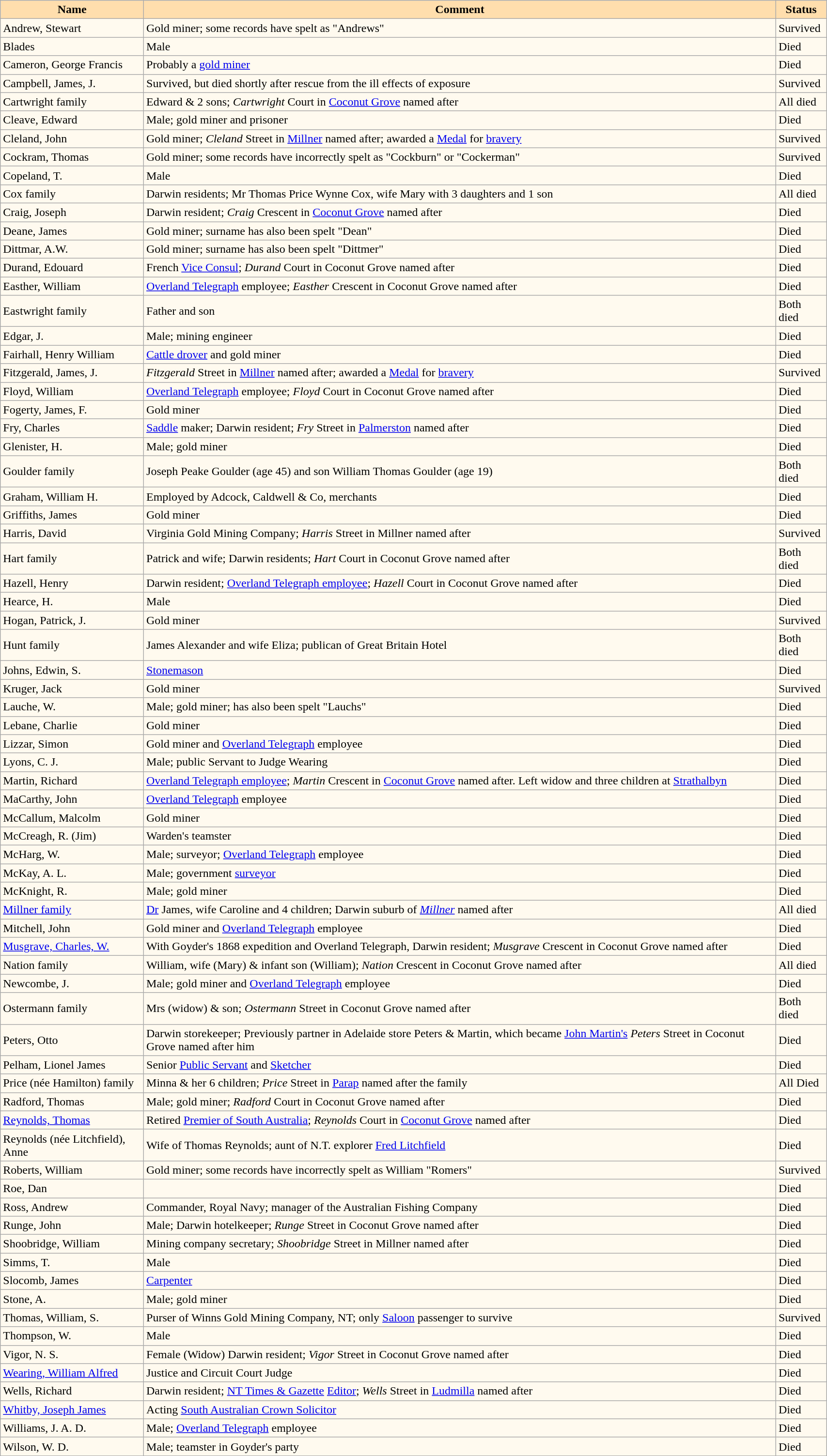<table class="wikitable collapsible collapsed" width=90% style="background: #fffaef; border: 1px dotted gray;">
<tr>
<th style="background:#ffdead;">Name</th>
<th style="background:#ffdead;">Comment</th>
<th style="background:#ffdead;">Status</th>
</tr>
<tr>
<td>Andrew, Stewart</td>
<td>Gold miner; some records have spelt as "Andrews"</td>
<td>Survived</td>
</tr>
<tr>
<td>Blades</td>
<td>Male</td>
<td>Died</td>
</tr>
<tr>
<td>Cameron, George Francis</td>
<td>Probably a <a href='#'>gold miner</a></td>
<td>Died</td>
</tr>
<tr>
<td>Campbell, James, J.</td>
<td>Survived, but died shortly after rescue from the ill effects of exposure</td>
<td>Survived</td>
</tr>
<tr>
<td>Cartwright family</td>
<td>Edward & 2 sons; <em>Cartwright</em> Court in <a href='#'>Coconut Grove</a> named after</td>
<td>All died</td>
</tr>
<tr>
<td>Cleave, Edward</td>
<td>Male; gold miner and prisoner</td>
<td>Died</td>
</tr>
<tr>
<td>Cleland, John</td>
<td>Gold miner; <em>Cleland</em> Street in <a href='#'>Millner</a> named after; awarded a <a href='#'>Medal</a> for <a href='#'>bravery</a></td>
<td>Survived</td>
</tr>
<tr>
<td>Cockram, Thomas</td>
<td>Gold miner; some records have incorrectly spelt as "Cockburn" or "Cockerman"</td>
<td>Survived</td>
</tr>
<tr>
<td>Copeland, T.</td>
<td>Male</td>
<td>Died</td>
</tr>
<tr>
<td>Cox family</td>
<td>Darwin residents; Mr Thomas Price Wynne Cox, wife Mary with 3 daughters and 1 son</td>
<td>All died</td>
</tr>
<tr>
<td>Craig, Joseph</td>
<td>Darwin resident; <em>Craig</em> Crescent in <a href='#'>Coconut Grove</a> named after</td>
<td>Died</td>
</tr>
<tr>
<td>Deane, James</td>
<td>Gold miner; surname has also been spelt "Dean"</td>
<td>Died</td>
</tr>
<tr>
<td>Dittmar, A.W.</td>
<td>Gold miner; surname has also been spelt "Dittmer"</td>
<td>Died</td>
</tr>
<tr>
<td>Durand, Edouard</td>
<td>French <a href='#'>Vice Consul</a>; <em>Durand</em> Court in Coconut Grove named after</td>
<td>Died</td>
</tr>
<tr>
<td>Easther, William</td>
<td><a href='#'>Overland Telegraph</a> employee; <em>Easther</em> Crescent in Coconut Grove named after</td>
<td>Died</td>
</tr>
<tr>
<td>Eastwright family</td>
<td>Father and son</td>
<td>Both died</td>
</tr>
<tr>
<td>Edgar, J.</td>
<td>Male; mining engineer</td>
<td>Died</td>
</tr>
<tr>
<td>Fairhall, Henry William</td>
<td><a href='#'>Cattle drover</a> and gold miner</td>
<td>Died</td>
</tr>
<tr>
<td>Fitzgerald, James, J.</td>
<td><em>Fitzgerald</em> Street in <a href='#'>Millner</a> named after; awarded a <a href='#'>Medal</a> for <a href='#'>bravery</a></td>
<td>Survived</td>
</tr>
<tr>
<td>Floyd, William</td>
<td><a href='#'>Overland Telegraph</a> employee; <em>Floyd</em> Court in Coconut Grove named after</td>
<td>Died</td>
</tr>
<tr>
<td>Fogerty, James, F.</td>
<td>Gold miner</td>
<td>Died</td>
</tr>
<tr>
<td>Fry, Charles</td>
<td><a href='#'>Saddle</a> maker; Darwin resident; <em>Fry</em> Street in <a href='#'>Palmerston</a> named after</td>
<td>Died</td>
</tr>
<tr>
<td>Glenister, H.</td>
<td>Male; gold miner</td>
<td>Died</td>
</tr>
<tr>
<td>Goulder family</td>
<td>Joseph Peake Goulder (age 45) and son William Thomas Goulder (age 19)</td>
<td>Both died</td>
</tr>
<tr>
<td>Graham, William H.</td>
<td>Employed by Adcock, Caldwell & Co, merchants</td>
<td>Died</td>
</tr>
<tr>
<td>Griffiths, James</td>
<td>Gold miner</td>
<td>Died</td>
</tr>
<tr>
<td>Harris, David</td>
<td>Virginia Gold Mining Company; <em>Harris</em> Street in Millner named after</td>
<td>Survived</td>
</tr>
<tr>
<td>Hart family</td>
<td>Patrick and wife; Darwin residents; <em>Hart</em> Court in Coconut Grove named after</td>
<td>Both died</td>
</tr>
<tr>
<td>Hazell, Henry</td>
<td>Darwin resident; <a href='#'>Overland Telegraph employee</a>; <em>Hazell</em> Court in Coconut Grove named after</td>
<td>Died</td>
</tr>
<tr>
<td>Hearce, H.</td>
<td>Male</td>
<td>Died</td>
</tr>
<tr>
<td>Hogan, Patrick, J.</td>
<td>Gold miner</td>
<td>Survived</td>
</tr>
<tr>
<td>Hunt family</td>
<td>James Alexander and wife Eliza; publican of Great Britain Hotel</td>
<td>Both died</td>
</tr>
<tr>
<td>Johns, Edwin, S.</td>
<td><a href='#'>Stonemason</a></td>
<td>Died</td>
</tr>
<tr>
<td>Kruger, Jack</td>
<td>Gold miner</td>
<td>Survived</td>
</tr>
<tr>
<td>Lauche, W.</td>
<td>Male; gold miner; has also been spelt "Lauchs"</td>
<td>Died</td>
</tr>
<tr>
<td>Lebane, Charlie</td>
<td>Gold miner</td>
<td>Died</td>
</tr>
<tr>
<td>Lizzar, Simon</td>
<td>Gold miner and <a href='#'>Overland Telegraph</a> employee</td>
<td>Died</td>
</tr>
<tr>
<td>Lyons, C. J.</td>
<td>Male; public Servant to Judge Wearing</td>
<td>Died</td>
</tr>
<tr>
<td>Martin, Richard</td>
<td><a href='#'>Overland Telegraph employee</a>; <em>Martin</em> Crescent in <a href='#'>Coconut Grove</a> named after. Left widow and three children at <a href='#'>Strathalbyn</a></td>
<td>Died</td>
</tr>
<tr>
<td>MaCarthy, John</td>
<td><a href='#'>Overland Telegraph</a> employee</td>
<td>Died</td>
</tr>
<tr>
<td>McCallum, Malcolm</td>
<td>Gold miner</td>
<td>Died</td>
</tr>
<tr>
<td>McCreagh, R. (Jim)</td>
<td>Warden's teamster</td>
<td>Died</td>
</tr>
<tr>
<td>McHarg, W.</td>
<td>Male; surveyor; <a href='#'>Overland Telegraph</a> employee</td>
<td>Died</td>
</tr>
<tr>
<td>McKay, A. L.</td>
<td>Male; government <a href='#'>surveyor</a></td>
<td>Died</td>
</tr>
<tr>
<td>McKnight, R.</td>
<td>Male; gold miner</td>
<td>Died</td>
</tr>
<tr>
<td><a href='#'>Millner family</a></td>
<td><a href='#'>Dr</a> James, wife Caroline and 4 children; Darwin suburb of <a href='#'><em>Millner</em></a> named after</td>
<td>All died</td>
</tr>
<tr>
<td>Mitchell, John</td>
<td>Gold miner and <a href='#'>Overland Telegraph</a> employee</td>
<td>Died</td>
</tr>
<tr>
<td><a href='#'>Musgrave, Charles, W.</a></td>
<td>With Goyder's 1868 expedition and Overland Telegraph, Darwin resident; <em>Musgrave</em> Crescent in Coconut Grove named after</td>
<td>Died</td>
</tr>
<tr>
<td>Nation family</td>
<td>William, wife (Mary) & infant son (William); <em>Nation</em> Crescent in Coconut Grove named after</td>
<td>All died</td>
</tr>
<tr>
<td>Newcombe, J.</td>
<td>Male; gold miner and <a href='#'>Overland Telegraph</a> employee</td>
<td>Died</td>
</tr>
<tr>
<td>Ostermann family</td>
<td>Mrs (widow) & son; <em>Ostermann</em> Street in Coconut Grove named after</td>
<td>Both died</td>
</tr>
<tr>
<td>Peters, Otto</td>
<td>Darwin storekeeper; Previously partner in Adelaide store Peters & Martin, which became <a href='#'>John Martin's</a> <em>Peters</em> Street in Coconut Grove named after him</td>
<td>Died</td>
</tr>
<tr>
<td>Pelham, Lionel James</td>
<td>Senior <a href='#'>Public Servant</a> and <a href='#'>Sketcher</a></td>
<td>Died</td>
</tr>
<tr>
<td>Price (née Hamilton) family</td>
<td>Minna & her 6 children; <em>Price</em> Street in <a href='#'>Parap</a> named after the family</td>
<td>All Died</td>
</tr>
<tr>
<td>Radford, Thomas</td>
<td>Male; gold miner; <em>Radford</em> Court in Coconut Grove named after</td>
<td>Died</td>
</tr>
<tr>
<td><a href='#'>Reynolds, Thomas</a></td>
<td>Retired <a href='#'>Premier of South Australia</a>; <em>Reynolds</em> Court in <a href='#'>Coconut Grove</a> named after</td>
<td>Died</td>
</tr>
<tr>
<td>Reynolds (née Litchfield), Anne</td>
<td>Wife of Thomas Reynolds; aunt of N.T. explorer <a href='#'>Fred Litchfield</a></td>
<td>Died</td>
</tr>
<tr>
<td>Roberts, William</td>
<td>Gold miner; some records have incorrectly spelt as William "Romers"</td>
<td>Survived</td>
</tr>
<tr>
<td>Roe, Dan</td>
<td></td>
<td>Died</td>
</tr>
<tr>
<td>Ross, Andrew</td>
<td>Commander, Royal Navy; manager of the Australian Fishing Company</td>
<td>Died</td>
</tr>
<tr>
<td>Runge, John</td>
<td>Male; Darwin hotelkeeper; <em>Runge</em> Street in Coconut Grove named after</td>
<td>Died</td>
</tr>
<tr>
<td>Shoobridge, William</td>
<td>Mining company secretary; <em>Shoobridge</em> Street in Millner named after</td>
<td>Died</td>
</tr>
<tr>
<td>Simms, T.</td>
<td>Male</td>
<td>Died</td>
</tr>
<tr>
<td>Slocomb, James</td>
<td><a href='#'>Carpenter</a></td>
<td>Died</td>
</tr>
<tr>
<td>Stone, A.</td>
<td>Male; gold miner</td>
<td>Died</td>
</tr>
<tr>
<td>Thomas, William, S.</td>
<td>Purser of Winns Gold Mining Company, NT; only <a href='#'>Saloon</a> passenger to survive</td>
<td>Survived</td>
</tr>
<tr>
<td>Thompson, W.</td>
<td>Male</td>
<td>Died</td>
</tr>
<tr>
<td>Vigor, N. S.</td>
<td>Female (Widow) Darwin resident; <em>Vigor</em> Street in Coconut Grove named after</td>
<td>Died</td>
</tr>
<tr>
<td><a href='#'>Wearing, William Alfred</a></td>
<td>Justice and Circuit Court Judge</td>
<td>Died</td>
</tr>
<tr>
<td>Wells, Richard</td>
<td>Darwin resident; <a href='#'>NT Times & Gazette</a> <a href='#'>Editor</a>; <em>Wells</em> Street in <a href='#'>Ludmilla</a> named after</td>
<td>Died</td>
</tr>
<tr>
<td><a href='#'>Whitby, Joseph James</a></td>
<td>Acting <a href='#'>South Australian Crown Solicitor</a></td>
<td>Died</td>
</tr>
<tr>
<td>Williams, J. A. D.</td>
<td>Male; <a href='#'>Overland Telegraph</a> employee</td>
<td>Died</td>
</tr>
<tr>
<td>Wilson, W. D.</td>
<td>Male; teamster in Goyder's party</td>
<td>Died</td>
</tr>
</table>
